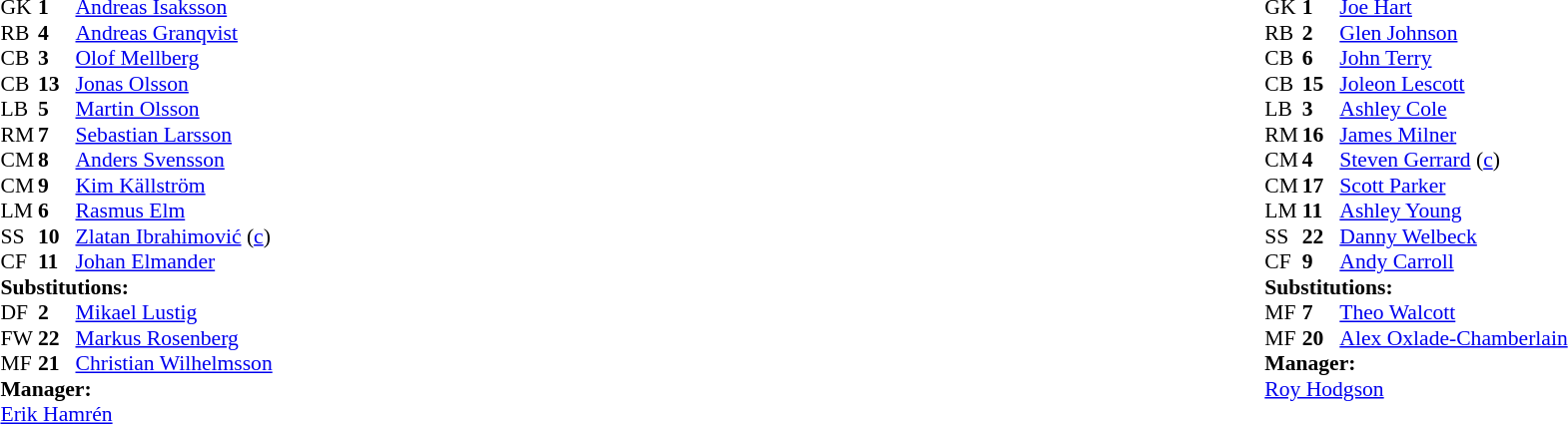<table style="width:100%;">
<tr>
<td style="vertical-align:top; width:40%;"><br><table style="font-size:90%" cellspacing="0" cellpadding="0">
<tr>
<th width="25"></th>
<th width="25"></th>
</tr>
<tr>
<td>GK</td>
<td><strong>1</strong></td>
<td><a href='#'>Andreas Isaksson</a></td>
</tr>
<tr>
<td>RB</td>
<td><strong>4</strong></td>
<td><a href='#'>Andreas Granqvist</a></td>
<td></td>
<td></td>
</tr>
<tr>
<td>CB</td>
<td><strong>3</strong></td>
<td><a href='#'>Olof Mellberg</a></td>
<td></td>
</tr>
<tr>
<td>CB</td>
<td><strong>13</strong></td>
<td><a href='#'>Jonas Olsson</a></td>
<td></td>
</tr>
<tr>
<td>LB</td>
<td><strong>5</strong></td>
<td><a href='#'>Martin Olsson</a></td>
</tr>
<tr>
<td>RM</td>
<td><strong>7</strong></td>
<td><a href='#'>Sebastian Larsson</a></td>
</tr>
<tr>
<td>CM</td>
<td><strong>8</strong></td>
<td><a href='#'>Anders Svensson</a></td>
<td></td>
</tr>
<tr>
<td>CM</td>
<td><strong>9</strong></td>
<td><a href='#'>Kim Källström</a></td>
</tr>
<tr>
<td>LM</td>
<td><strong>6</strong></td>
<td><a href='#'>Rasmus Elm</a></td>
<td></td>
<td></td>
</tr>
<tr>
<td>SS</td>
<td><strong>10</strong></td>
<td><a href='#'>Zlatan Ibrahimović</a> (<a href='#'>c</a>)</td>
</tr>
<tr>
<td>CF</td>
<td><strong>11</strong></td>
<td><a href='#'>Johan Elmander</a></td>
<td></td>
<td></td>
</tr>
<tr>
<td colspan=3><strong>Substitutions:</strong></td>
</tr>
<tr>
<td>DF</td>
<td><strong>2</strong></td>
<td><a href='#'>Mikael Lustig</a></td>
<td></td>
<td></td>
</tr>
<tr>
<td>FW</td>
<td><strong>22</strong></td>
<td><a href='#'>Markus Rosenberg</a></td>
<td></td>
<td></td>
</tr>
<tr>
<td>MF</td>
<td><strong>21</strong></td>
<td><a href='#'>Christian Wilhelmsson</a></td>
<td></td>
<td></td>
</tr>
<tr>
<td colspan=3><strong>Manager:</strong></td>
</tr>
<tr>
<td colspan=3><a href='#'>Erik Hamrén</a></td>
</tr>
</table>
</td>
<td valign="top"></td>
<td style="vertical-align:top; width:50%;"><br><table style="font-size:90%; margin:auto;" cellspacing="0" cellpadding="0">
<tr>
<th width=25></th>
<th width=25></th>
</tr>
<tr>
<td>GK</td>
<td><strong>1</strong></td>
<td><a href='#'>Joe Hart</a></td>
</tr>
<tr>
<td>RB</td>
<td><strong>2</strong></td>
<td><a href='#'>Glen Johnson</a></td>
</tr>
<tr>
<td>CB</td>
<td><strong>6</strong></td>
<td><a href='#'>John Terry</a></td>
</tr>
<tr>
<td>CB</td>
<td><strong>15</strong></td>
<td><a href='#'>Joleon Lescott</a></td>
</tr>
<tr>
<td>LB</td>
<td><strong>3</strong></td>
<td><a href='#'>Ashley Cole</a></td>
</tr>
<tr>
<td>RM</td>
<td><strong>16</strong></td>
<td><a href='#'>James Milner</a></td>
<td></td>
<td></td>
</tr>
<tr>
<td>CM</td>
<td><strong>4</strong></td>
<td><a href='#'>Steven Gerrard</a> (<a href='#'>c</a>)</td>
</tr>
<tr>
<td>CM</td>
<td><strong>17</strong></td>
<td><a href='#'>Scott Parker</a></td>
</tr>
<tr>
<td>LM</td>
<td><strong>11</strong></td>
<td><a href='#'>Ashley Young</a></td>
</tr>
<tr>
<td>SS</td>
<td><strong>22</strong></td>
<td><a href='#'>Danny Welbeck</a></td>
<td></td>
<td></td>
</tr>
<tr>
<td>CF</td>
<td><strong>9</strong></td>
<td><a href='#'>Andy Carroll</a></td>
</tr>
<tr>
<td colspan=3><strong>Substitutions:</strong></td>
</tr>
<tr>
<td>MF</td>
<td><strong>7</strong></td>
<td><a href='#'>Theo Walcott</a></td>
<td></td>
<td></td>
</tr>
<tr>
<td>MF</td>
<td><strong>20</strong></td>
<td><a href='#'>Alex Oxlade-Chamberlain</a></td>
<td></td>
<td></td>
</tr>
<tr>
<td colspan=3><strong>Manager:</strong></td>
</tr>
<tr>
<td colspan=3><a href='#'>Roy Hodgson</a></td>
</tr>
</table>
</td>
</tr>
</table>
